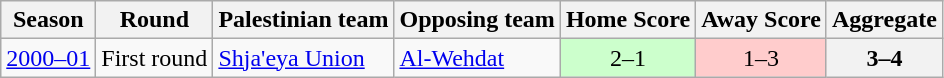<table class="wikitable">
<tr>
<th>Season</th>
<th>Round</th>
<th>Palestinian team</th>
<th>Opposing team</th>
<th>Home Score</th>
<th>Away Score</th>
<th>Aggregate</th>
</tr>
<tr>
<td><a href='#'>2000–01</a></td>
<td>First round</td>
<td><a href='#'>Shja'eya Union</a></td>
<td> <a href='#'>Al-Wehdat</a></td>
<td style="text-align: center;" bgcolor=ccffcc>2–1</td>
<td style="text-align: center;" bgcolor=ffcccc>1–3</td>
<th>3–4</th>
</tr>
</table>
